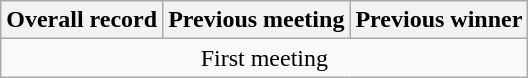<table class="wikitable" style="text-align:center">
<tr>
<th>Overall record</th>
<th>Previous meeting</th>
<th>Previous winner</th>
</tr>
<tr>
<td colspan=3>First meeting</td>
</tr>
</table>
